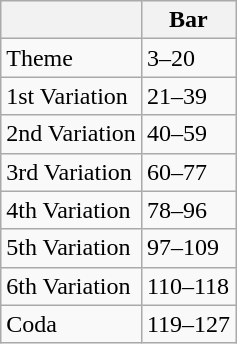<table class="wikitable">
<tr>
<th></th>
<th>Bar</th>
</tr>
<tr>
<td>Theme</td>
<td>3–20</td>
</tr>
<tr>
<td>1st Variation</td>
<td>21–39</td>
</tr>
<tr>
<td>2nd Variation</td>
<td>40–59</td>
</tr>
<tr>
<td>3rd Variation</td>
<td>60–77</td>
</tr>
<tr>
<td>4th Variation</td>
<td>78–96</td>
</tr>
<tr>
<td>5th Variation</td>
<td>97–109</td>
</tr>
<tr>
<td>6th Variation</td>
<td>110–118</td>
</tr>
<tr>
<td>Coda</td>
<td>119–127</td>
</tr>
</table>
